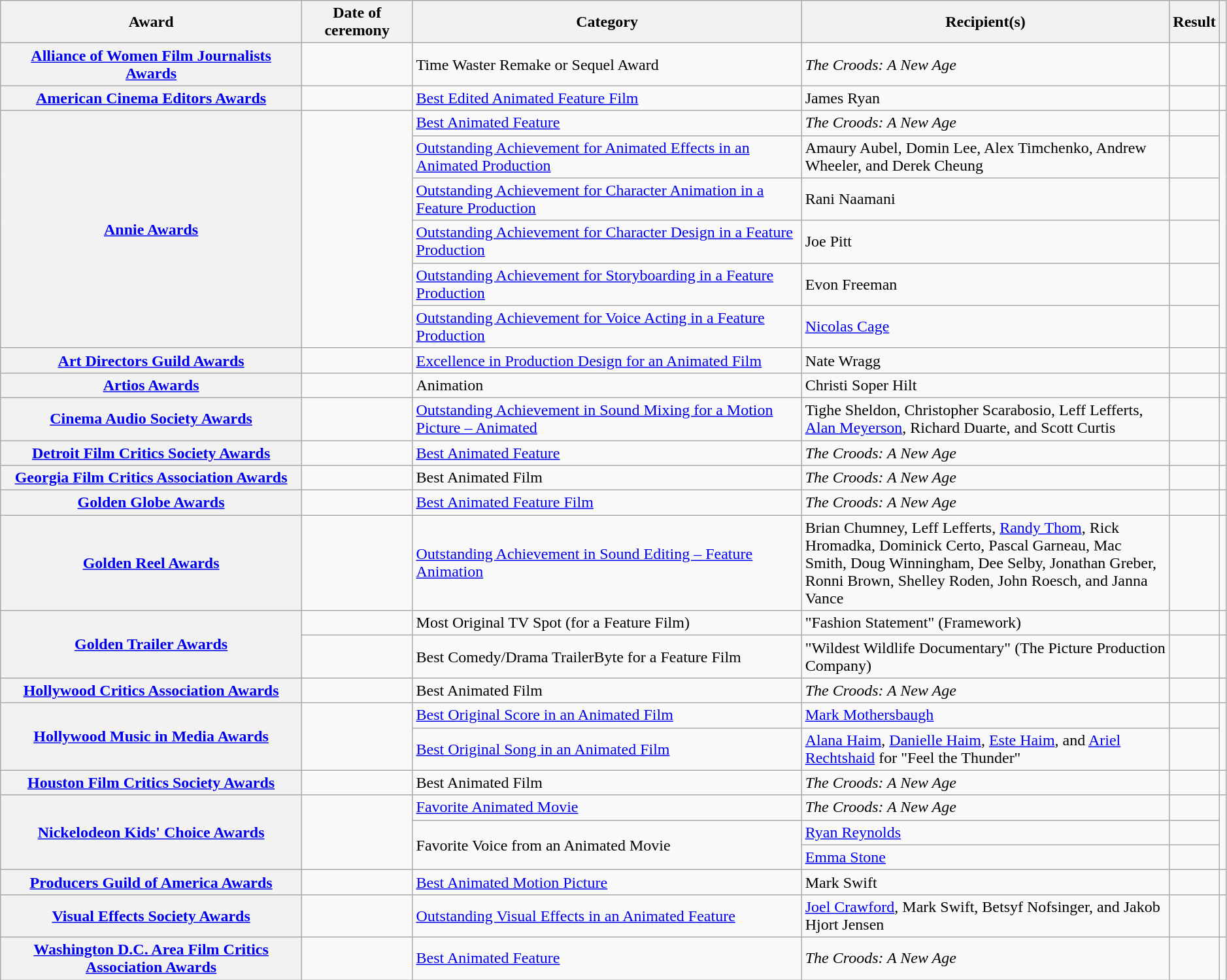<table class="wikitable sortable plainrowheaders" style="width: 99%;">
<tr>
<th scope="col">Award</th>
<th scope="col">Date of ceremony</th>
<th scope="col">Category</th>
<th scope="col" style="width:30%;">Recipient(s)</th>
<th scope="col">Result</th>
<th scope="col" class="unsortable"></th>
</tr>
<tr>
<th scope="row"><a href='#'>Alliance of Women Film Journalists Awards</a></th>
<td></td>
<td>Time Waster Remake or Sequel Award</td>
<td data-sort-value="Croods: A New Age"><em>The Croods: A New Age</em></td>
<td></td>
<td style="text-align:center;"></td>
</tr>
<tr>
<th scope="row"><a href='#'>American Cinema Editors Awards</a></th>
<td><a href='#'></a></td>
<td><a href='#'>Best Edited Animated Feature Film</a></td>
<td data-sort-value="Ryan">James Ryan</td>
<td></td>
<td style="text-align:center;"></td>
</tr>
<tr>
<th scope="rowgroup" rowspan="6"><a href='#'>Annie Awards</a></th>
<td rowspan="6"><a href='#'></a></td>
<td><a href='#'>Best Animated Feature</a></td>
<td data-sort-value="Croods: A New Age"><em>The Croods: A New Age</em></td>
<td></td>
<td rowspan="6" style="text-align:center;"></td>
</tr>
<tr>
<td><a href='#'>Outstanding Achievement for Animated Effects in an Animated Production</a></td>
<td data-sort-value="Aubel">Amaury Aubel, Domin Lee, Alex Timchenko, Andrew Wheeler, and Derek Cheung</td>
<td></td>
</tr>
<tr>
<td><a href='#'>Outstanding Achievement for Character Animation in a Feature Production</a></td>
<td data-sort-value="Naamani">Rani Naamani</td>
<td></td>
</tr>
<tr>
<td><a href='#'>Outstanding Achievement for Character Design in a Feature Production</a></td>
<td data-sort-value="Pitt">Joe Pitt</td>
<td></td>
</tr>
<tr>
<td><a href='#'>Outstanding Achievement for Storyboarding in a Feature Production</a></td>
<td data-sort-value="Freeman">Evon Freeman</td>
<td></td>
</tr>
<tr>
<td><a href='#'>Outstanding Achievement for Voice Acting in a Feature Production</a></td>
<td data-sort-value="Cage"><a href='#'>Nicolas Cage</a></td>
<td></td>
</tr>
<tr>
<th scope="row"><a href='#'>Art Directors Guild Awards</a></th>
<td><a href='#'></a></td>
<td><a href='#'>Excellence in Production Design for an Animated Film</a></td>
<td data-sort-value="Wragg">Nate Wragg</td>
<td></td>
<td style="text-align:center;"></td>
</tr>
<tr>
<th scope="row"><a href='#'>Artios Awards</a></th>
<td></td>
<td>Animation</td>
<td data-sort-value="Hilt">Christi Soper Hilt</td>
<td></td>
<td style="text-align:center;"></td>
</tr>
<tr>
<th scope="row"><a href='#'>Cinema Audio Society Awards</a></th>
<td><a href='#'></a></td>
<td><a href='#'>Outstanding Achievement in Sound Mixing for a Motion Picture – Animated</a></td>
<td data-sort-value="Sheldon">Tighe Sheldon, Christopher Scarabosio, Leff Lefferts, <a href='#'>Alan Meyerson</a>, Richard Duarte, and Scott Curtis</td>
<td></td>
<td style="text-align:center;"></td>
</tr>
<tr>
<th scope="row"><a href='#'>Detroit Film Critics Society Awards</a></th>
<td></td>
<td><a href='#'>Best Animated Feature</a></td>
<td data-sort-value="Croods: A New Age"><em>The Croods: A New Age</em></td>
<td></td>
<td style="text-align:center;"></td>
</tr>
<tr>
<th scope="row"><a href='#'>Georgia Film Critics Association Awards</a></th>
<td></td>
<td>Best Animated Film</td>
<td data-sort-value="Croods: A New Age"><em>The Croods: A New Age</em></td>
<td></td>
<td style="text-align:center;"></td>
</tr>
<tr>
<th scope="row"><a href='#'>Golden Globe Awards</a></th>
<td><a href='#'></a></td>
<td><a href='#'>Best Animated Feature Film</a></td>
<td data-sort-value="Croods"><em>The Croods: A New Age</em></td>
<td></td>
<td style="text-align:center;"></td>
</tr>
<tr>
<th scope="row"><a href='#'>Golden Reel Awards</a></th>
<td></td>
<td><a href='#'>Outstanding Achievement in Sound Editing – Feature Animation</a></td>
<td data-sort-value="Chumney">Brian Chumney, Leff Lefferts, <a href='#'>Randy Thom</a>, Rick Hromadka, Dominick Certo, Pascal Garneau, Mac Smith, Doug Winningham, Dee Selby, Jonathan Greber, Ronni Brown, Shelley Roden, John Roesch, and Janna Vance</td>
<td></td>
<td style="text-align:center;"></td>
</tr>
<tr>
<th scope="rowgroup" rowspan="2"><a href='#'>Golden Trailer Awards</a></th>
<td></td>
<td>Most Original TV Spot (for a Feature Film)</td>
<td data-sort-value="Fashion Statement">"Fashion Statement" (Framework)</td>
<td></td>
<td style="text-align:center;"></td>
</tr>
<tr>
<td></td>
<td>Best Comedy/Drama TrailerByte for a Feature Film</td>
<td data-sort-value="Wildest Wildlife Documentary">"Wildest Wildlife Documentary" (The Picture Production Company)</td>
<td></td>
<td style="text-align:center;"></td>
</tr>
<tr>
<th scope="row"><a href='#'>Hollywood Critics Association Awards</a></th>
<td><a href='#'></a></td>
<td>Best Animated Film</td>
<td data-sort-value="Croods: A New Age"><em>The Croods: A New Age</em></td>
<td></td>
<td style="text-align:center;"></td>
</tr>
<tr>
<th scope="rowgroup" rowspan="2"><a href='#'>Hollywood Music in Media Awards</a></th>
<td rowspan="2"><a href='#'></a></td>
<td><a href='#'>Best Original Score in an Animated Film</a></td>
<td data-sort-value="Mothersbaugh"><a href='#'>Mark Mothersbaugh</a></td>
<td></td>
<td rowspan="2" style="text-align:center;"></td>
</tr>
<tr>
<td><a href='#'>Best Original Song in an Animated Film</a></td>
<td data-sort-value="Haim"><a href='#'>Alana Haim</a>, <a href='#'>Danielle Haim</a>, <a href='#'>Este Haim</a>, and <a href='#'>Ariel Rechtshaid</a> for "Feel the Thunder"</td>
<td></td>
</tr>
<tr>
<th scope="row"><a href='#'>Houston Film Critics Society Awards</a></th>
<td><a href='#'></a></td>
<td>Best Animated Film</td>
<td data-sort-value="Croods: A New Age"><em>The Croods: A New Age</em></td>
<td></td>
<td style="text-align:center;"></td>
</tr>
<tr>
<th scope="rowgroup" rowspan="3"><a href='#'>Nickelodeon Kids' Choice Awards</a></th>
<td rowspan="3"><a href='#'></a></td>
<td><a href='#'>Favorite Animated Movie</a></td>
<td data-sort-value="Croods"><em>The Croods: A New Age</em></td>
<td></td>
<td rowspan="3" style="text-align:center;"></td>
</tr>
<tr>
<td rowspan="2">Favorite Voice from an Animated Movie</td>
<td data-sort-value="Reynolds"><a href='#'>Ryan Reynolds</a></td>
<td></td>
</tr>
<tr>
<td data-sort-value="Stone"><a href='#'>Emma Stone</a></td>
<td></td>
</tr>
<tr>
<th scope="row"><a href='#'>Producers Guild of America Awards</a></th>
<td><a href='#'></a></td>
<td><a href='#'>Best Animated Motion Picture</a></td>
<td data-sort-value="Swift">Mark Swift</td>
<td></td>
<td style="text-align:center;"></td>
</tr>
<tr>
<th scope="row"><a href='#'>Visual Effects Society Awards</a></th>
<td><a href='#'></a></td>
<td><a href='#'>Outstanding Visual Effects in an Animated Feature</a></td>
<td data-sort-value="Crawford"><a href='#'>Joel Crawford</a>, Mark Swift, Betsyf Nofsinger, and Jakob Hjort Jensen</td>
<td></td>
<td style="text-align:center;"></td>
</tr>
<tr>
<th scope="row"><a href='#'>Washington D.C. Area Film Critics Association Awards</a></th>
<td><a href='#'></a></td>
<td><a href='#'>Best Animated Feature</a></td>
<td data-sort-value="Croods: A New Age"><em>The Croods: A New Age</em></td>
<td></td>
<td style="text-align:center;"></td>
</tr>
</table>
